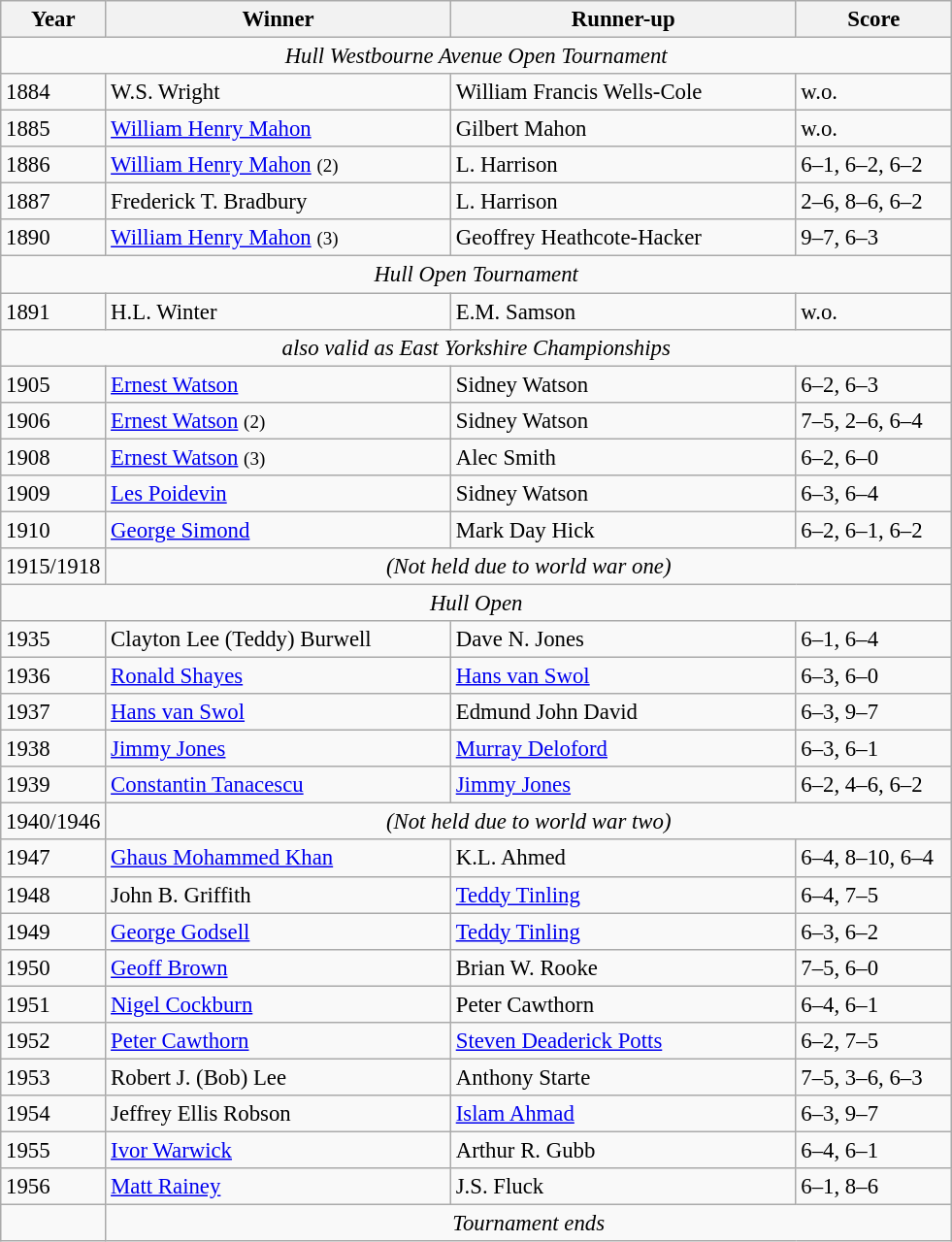<table class="wikitable" style="font-size:95%;">
<tr>
<th style="width:60px;">Year</th>
<th style="width:230px;">Winner</th>
<th style="width:230px;">Runner-up</th>
<th style="width:100px;">Score</th>
</tr>
<tr>
<td colspan=4 align=center><em>Hull Westbourne Avenue Open Tournament</em></td>
</tr>
<tr>
<td>1884</td>
<td> W.S. Wright</td>
<td> William Francis Wells-Cole</td>
<td>w.o.</td>
</tr>
<tr>
<td>1885</td>
<td> <a href='#'>William Henry Mahon</a></td>
<td> Gilbert Mahon</td>
<td>w.o.</td>
</tr>
<tr>
<td>1886</td>
<td> <a href='#'>William Henry Mahon</a> <small>(2)</small></td>
<td> L. Harrison</td>
<td>6–1, 6–2, 6–2</td>
</tr>
<tr>
<td>1887</td>
<td> Frederick T. Bradbury</td>
<td> L. Harrison</td>
<td>2–6, 8–6, 6–2</td>
</tr>
<tr>
<td>1890</td>
<td> <a href='#'>William Henry Mahon</a> <small>(3)</small></td>
<td> Geoffrey Heathcote-Hacker</td>
<td>9–7, 6–3</td>
</tr>
<tr>
<td colspan=4 align=center><em>Hull Open Tournament</em></td>
</tr>
<tr>
<td>1891</td>
<td> H.L. Winter</td>
<td> E.M. Samson</td>
<td>w.o.</td>
</tr>
<tr>
<td colspan=4 align=center><em>also valid as East Yorkshire Championships</em></td>
</tr>
<tr>
<td>1905</td>
<td> <a href='#'>Ernest Watson</a></td>
<td> Sidney Watson</td>
<td>6–2, 6–3</td>
</tr>
<tr>
<td>1906</td>
<td> <a href='#'>Ernest Watson</a> <small>(2)</small></td>
<td> Sidney Watson</td>
<td>7–5, 2–6, 6–4</td>
</tr>
<tr>
<td>1908</td>
<td> <a href='#'>Ernest Watson</a> <small>(3)</small></td>
<td> Alec Smith</td>
<td>6–2, 6–0</td>
</tr>
<tr>
<td>1909</td>
<td> <a href='#'>Les Poidevin</a></td>
<td> Sidney Watson</td>
<td>6–3, 6–4</td>
</tr>
<tr>
<td>1910</td>
<td> <a href='#'>George Simond</a></td>
<td> Mark Day Hick</td>
<td>6–2, 6–1, 6–2</td>
</tr>
<tr>
<td>1915/1918</td>
<td colspan=3 align=center><em>(Not held due to world war one)</em></td>
</tr>
<tr>
<td colspan=4 align=center><em>Hull Open</em></td>
</tr>
<tr>
<td>1935</td>
<td> Clayton Lee (Teddy) Burwell</td>
<td> Dave N. Jones</td>
<td>6–1, 6–4</td>
</tr>
<tr>
<td>1936</td>
<td> <a href='#'>Ronald Shayes</a></td>
<td> <a href='#'>Hans van Swol</a></td>
<td>6–3, 6–0</td>
</tr>
<tr>
<td>1937</td>
<td> <a href='#'>Hans van Swol</a></td>
<td> Edmund John David</td>
<td>6–3, 9–7</td>
</tr>
<tr>
<td>1938</td>
<td> <a href='#'>Jimmy Jones</a></td>
<td> <a href='#'>Murray Deloford</a></td>
<td>6–3, 6–1</td>
</tr>
<tr>
<td>1939</td>
<td> <a href='#'>Constantin Tanacescu</a></td>
<td> <a href='#'>Jimmy Jones</a></td>
<td>6–2, 4–6, 6–2</td>
</tr>
<tr>
<td>1940/1946</td>
<td colspan=3 align=center><em>(Not held due to world war two)</em></td>
</tr>
<tr>
<td>1947</td>
<td> <a href='#'>Ghaus Mohammed Khan</a></td>
<td> K.L. Ahmed</td>
<td>6–4, 8–10, 6–4</td>
</tr>
<tr>
<td>1948</td>
<td> John B. Griffith</td>
<td> <a href='#'>Teddy Tinling</a></td>
<td>6–4, 7–5</td>
</tr>
<tr>
<td>1949</td>
<td> <a href='#'>George Godsell</a></td>
<td> <a href='#'>Teddy Tinling</a></td>
<td>6–3, 6–2</td>
</tr>
<tr>
<td>1950</td>
<td> <a href='#'>Geoff Brown</a></td>
<td> Brian W. Rooke</td>
<td>7–5, 6–0</td>
</tr>
<tr>
<td>1951</td>
<td> <a href='#'>Nigel Cockburn</a></td>
<td> Peter Cawthorn</td>
<td>6–4, 6–1</td>
</tr>
<tr>
<td>1952</td>
<td> <a href='#'>Peter Cawthorn</a></td>
<td> <a href='#'>Steven Deaderick Potts</a></td>
<td>6–2, 7–5</td>
</tr>
<tr>
<td>1953</td>
<td> Robert J. (Bob) Lee</td>
<td> Anthony Starte</td>
<td>7–5, 3–6, 6–3</td>
</tr>
<tr>
<td>1954</td>
<td> Jeffrey Ellis Robson</td>
<td> <a href='#'>Islam Ahmad</a></td>
<td>6–3, 9–7</td>
</tr>
<tr>
<td>1955</td>
<td> <a href='#'>Ivor Warwick</a></td>
<td> Arthur R. Gubb</td>
<td>6–4, 6–1</td>
</tr>
<tr>
<td>1956</td>
<td> <a href='#'>Matt Rainey</a></td>
<td> J.S. Fluck</td>
<td>6–1, 8–6</td>
</tr>
<tr>
<td></td>
<td colspan=3 align=center><em>Tournament ends</em></td>
</tr>
</table>
